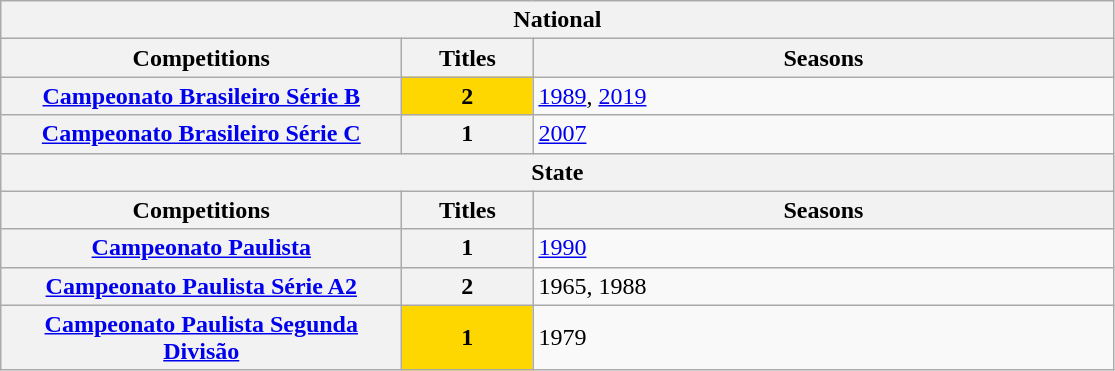<table class="wikitable">
<tr>
<th colspan="3">National</th>
</tr>
<tr>
<th style="width:260px">Competitions</th>
<th style="width:80px">Titles</th>
<th style="width:380px">Seasons</th>
</tr>
<tr>
<th style="text-align:center"><a href='#'>Campeonato Brasileiro Série B</a></th>
<td bgcolor="gold" style="text-align:center"><strong>2</strong></td>
<td align="left"><a href='#'>1989</a>, <a href='#'>2019</a></td>
</tr>
<tr>
<th><a href='#'>Campeonato Brasileiro Série C</a></th>
<th style="text-align:center"><strong>1</strong></th>
<td align="left"><a href='#'>2007</a></td>
</tr>
<tr>
<th colspan="3">State</th>
</tr>
<tr>
<th>Competitions</th>
<th>Titles</th>
<th>Seasons</th>
</tr>
<tr>
<th style="text-align:center"><a href='#'>Campeonato Paulista</a></th>
<th style="text-align:center"><strong>1</strong></th>
<td align="left"><a href='#'>1990</a></td>
</tr>
<tr>
<th style="text-align:center"><a href='#'>Campeonato Paulista Série A2</a></th>
<th style="text-align:center"><strong>2</strong></th>
<td align="left">1965, 1988</td>
</tr>
<tr>
<th style="text-align:center"><a href='#'>Campeonato Paulista Segunda Divisão</a></th>
<td bgcolor="gold" style="text-align:center"><strong>1</strong></td>
<td align="left">1979</td>
</tr>
</table>
